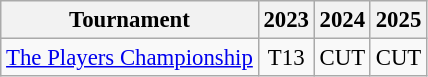<table class="wikitable" style="font-size:95%;text-align:center;">
<tr>
<th>Tournament</th>
<th>2023</th>
<th>2024</th>
<th>2025</th>
</tr>
<tr>
<td align=left><a href='#'>The Players Championship</a></td>
<td>T13</td>
<td>CUT</td>
<td>CUT</td>
</tr>
</table>
